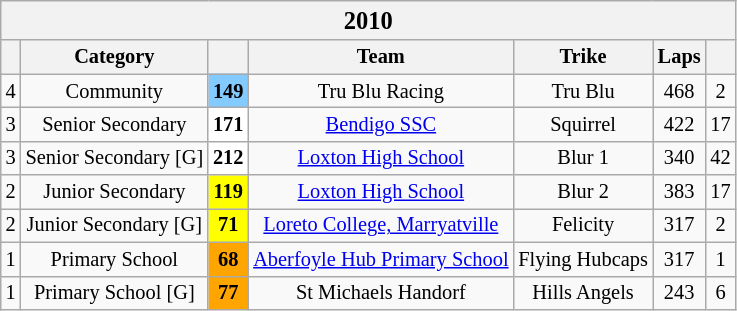<table class="wikitable" style="font-size: 85%; text-align:center">
<tr>
<th colspan="7" width="300"><big>2010</big></th>
</tr>
<tr>
<th style="background:#ccfwidth:2.5%"></th>
<th style="background:#ccfwidth:19%">Category</th>
<th valign="middle" style="background:#ccfwidth:3.5%"></th>
<th style="background:#ccfwidth:32%">Team</th>
<th style="background:#ccfwidth:32%">Trike</th>
<th style="background:#ccfwidth:5%">Laps</th>
<th style="background:#ccfwidth:6%"></th>
</tr>
<tr>
<td>4</td>
<td>Community</td>
<td bgcolor=#82CAFF><strong>149</strong></td>
<td> Tru Blu Racing</td>
<td>Tru Blu</td>
<td>468</td>
<td>2</td>
</tr>
<tr>
<td>3</td>
<td>Senior Secondary</td>
<td bgcolor="#FFFFFF"><strong>171</strong></td>
<td> <a href='#'>Bendigo SSC</a></td>
<td>Squirrel</td>
<td>422</td>
<td>17</td>
</tr>
<tr>
<td>3</td>
<td>Senior Secondary [G]</td>
<td bgcolor="#FFFFFF"><strong>212</strong></td>
<td> <a href='#'>Loxton High School</a></td>
<td>Blur 1</td>
<td>340</td>
<td>42</td>
</tr>
<tr>
<td>2</td>
<td>Junior Secondary</td>
<td bgcolor="#FFFF00"><strong>119</strong></td>
<td> <a href='#'>Loxton High School</a></td>
<td>Blur 2</td>
<td>383</td>
<td>17</td>
</tr>
<tr>
<td>2</td>
<td>Junior Secondary [G]</td>
<td bgcolor="#FFFF00"><strong>71</strong></td>
<td> <a href='#'>Loreto College, Marryatville</a></td>
<td>Felicity</td>
<td>317</td>
<td>2</td>
</tr>
<tr>
<td>1</td>
<td>Primary School</td>
<td bgcolor="#FFA500"><strong>68</strong></td>
<td> <a href='#'>Aberfoyle Hub Primary School</a></td>
<td>Flying Hubcaps</td>
<td>317</td>
<td>1</td>
</tr>
<tr>
<td>1</td>
<td>Primary School [G]</td>
<td bgcolor="#FFA500"><strong>77</strong></td>
<td> St Michaels Handorf</td>
<td>Hills Angels</td>
<td>243</td>
<td>6</td>
</tr>
</table>
